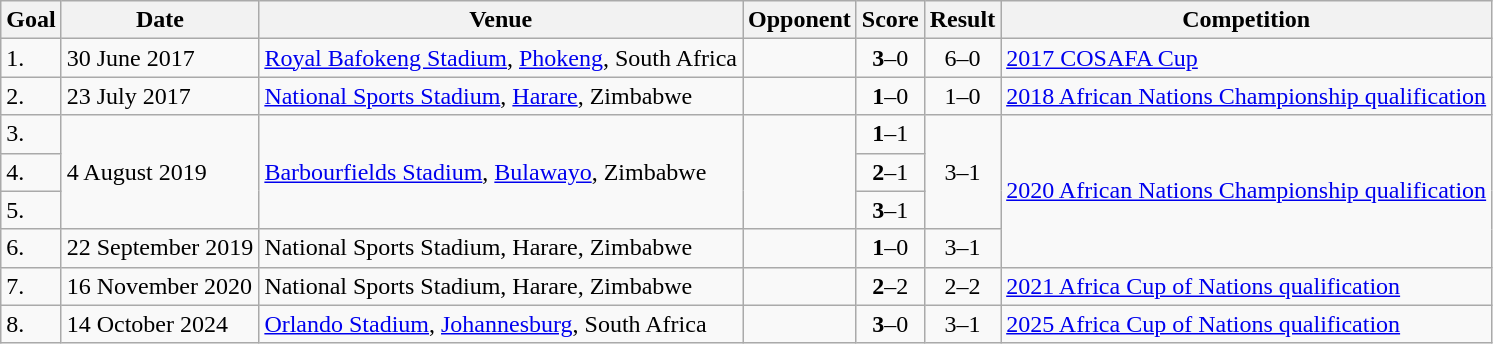<table class="wikitable plainrowheaders sortable">
<tr>
<th>Goal</th>
<th>Date</th>
<th>Venue</th>
<th>Opponent</th>
<th>Score</th>
<th>Result</th>
<th>Competition</th>
</tr>
<tr>
<td>1.</td>
<td>30 June 2017</td>
<td><a href='#'>Royal Bafokeng Stadium</a>, <a href='#'>Phokeng</a>, South Africa</td>
<td></td>
<td align=center><strong>3</strong>–0</td>
<td align=center>6–0</td>
<td><a href='#'>2017 COSAFA Cup</a></td>
</tr>
<tr>
<td>2.</td>
<td>23 July 2017</td>
<td><a href='#'>National Sports Stadium</a>, <a href='#'>Harare</a>, Zimbabwe</td>
<td></td>
<td align=center><strong>1</strong>–0</td>
<td align=center>1–0 </td>
<td><a href='#'>2018 African Nations Championship qualification</a></td>
</tr>
<tr>
<td>3.</td>
<td rowspan=3>4 August 2019</td>
<td rowspan=3><a href='#'>Barbourfields Stadium</a>, <a href='#'>Bulawayo</a>, Zimbabwe</td>
<td rowspan=3></td>
<td align=center><strong>1</strong>–1</td>
<td align=center rowspan=3>3–1</td>
<td rowspan=4><a href='#'>2020 African Nations Championship qualification</a></td>
</tr>
<tr>
<td>4.</td>
<td align=center><strong>2</strong>–1</td>
</tr>
<tr>
<td>5.</td>
<td align=center><strong>3</strong>–1</td>
</tr>
<tr>
<td>6.</td>
<td>22 September 2019</td>
<td>National Sports Stadium, Harare, Zimbabwe</td>
<td></td>
<td align=center><strong>1</strong>–0</td>
<td align=center>3–1</td>
</tr>
<tr>
<td>7.</td>
<td>16 November 2020</td>
<td>National Sports Stadium, Harare, Zimbabwe</td>
<td></td>
<td align=center><strong>2</strong>–2</td>
<td align=center>2–2</td>
<td><a href='#'>2021 Africa Cup of Nations qualification</a></td>
</tr>
<tr>
<td>8.</td>
<td>14 October 2024</td>
<td><a href='#'>Orlando Stadium</a>, <a href='#'>Johannesburg</a>, South Africa</td>
<td></td>
<td align=center><strong>3</strong>–0</td>
<td align=center>3–1</td>
<td><a href='#'>2025 Africa Cup of Nations qualification</a></td>
</tr>
</table>
